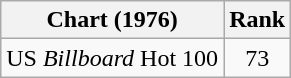<table class="wikitable sortable">
<tr>
<th>Chart (1976)</th>
<th>Rank</th>
</tr>
<tr>
<td>US <em>Billboard</em> Hot 100</td>
<td align="center">73</td>
</tr>
</table>
